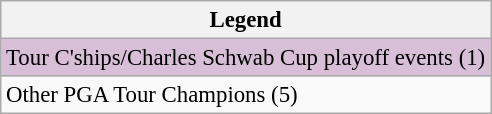<table class="wikitable" style="font-size:95%;">
<tr>
<th>Legend</th>
</tr>
<tr style="background:thistle">
<td>Tour C'ships/Charles Schwab Cup playoff events (1)</td>
</tr>
<tr>
<td>Other PGA Tour Champions (5)</td>
</tr>
</table>
